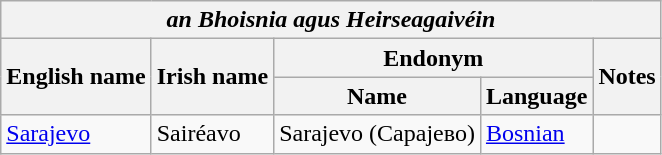<table class="wikitable sortable">
<tr>
<th colspan="5"> <em>an Bhoisnia agus Heirseagaivéin</em></th>
</tr>
<tr>
<th rowspan="2">English name</th>
<th rowspan="2">Irish name</th>
<th colspan="2">Endonym</th>
<th rowspan="2">Notes</th>
</tr>
<tr>
<th>Name</th>
<th>Language</th>
</tr>
<tr>
<td><a href='#'>Sarajevo</a></td>
<td>Sairéavo</td>
<td>Sarajevo (Сарајево)</td>
<td><a href='#'>Bosnian</a></td>
<td></td>
</tr>
</table>
